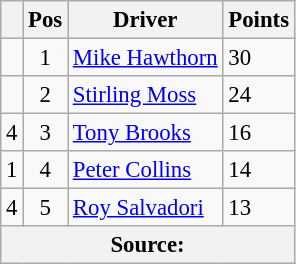<table class="wikitable" style="font-size: 95%;">
<tr>
<th></th>
<th>Pos</th>
<th>Driver</th>
<th>Points</th>
</tr>
<tr>
<td align="left"></td>
<td align="center">1</td>
<td> <a href='#'>Mike Hawthorn</a></td>
<td align="left">30</td>
</tr>
<tr>
<td align="left"></td>
<td align="center">2</td>
<td> <a href='#'>Stirling Moss</a></td>
<td align="left">24</td>
</tr>
<tr>
<td align="left"> 4</td>
<td align="center">3</td>
<td> <a href='#'>Tony Brooks</a></td>
<td align="left">16</td>
</tr>
<tr>
<td align="left"> 1</td>
<td align="center">4</td>
<td> <a href='#'>Peter Collins</a></td>
<td align="left">14</td>
</tr>
<tr>
<td align="left"> 4</td>
<td align="center">5</td>
<td> <a href='#'>Roy Salvadori</a></td>
<td align="left">13</td>
</tr>
<tr>
<th colspan=4>Source: </th>
</tr>
</table>
